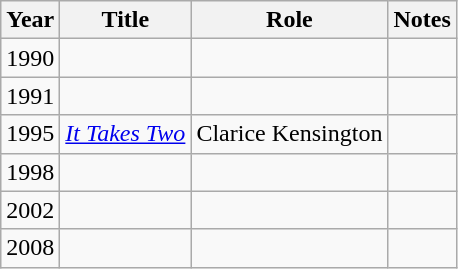<table class="wikitable sortable">
<tr>
<th>Year</th>
<th>Title</th>
<th>Role</th>
<th class="unsortable">Notes</th>
</tr>
<tr>
<td>1990</td>
<td><em></em></td>
<td></td>
<td></td>
</tr>
<tr>
<td>1991</td>
<td><em></em></td>
<td></td>
<td></td>
</tr>
<tr>
<td>1995</td>
<td><a href='#'><em>It Takes Two</em></a></td>
<td>Clarice Kensington</td>
<td></td>
</tr>
<tr>
<td>1998</td>
<td><em></em></td>
<td></td>
<td></td>
</tr>
<tr>
<td>2002</td>
<td><em></em></td>
<td></td>
<td></td>
</tr>
<tr>
<td>2008</td>
<td><em></em></td>
<td></td>
<td></td>
</tr>
</table>
